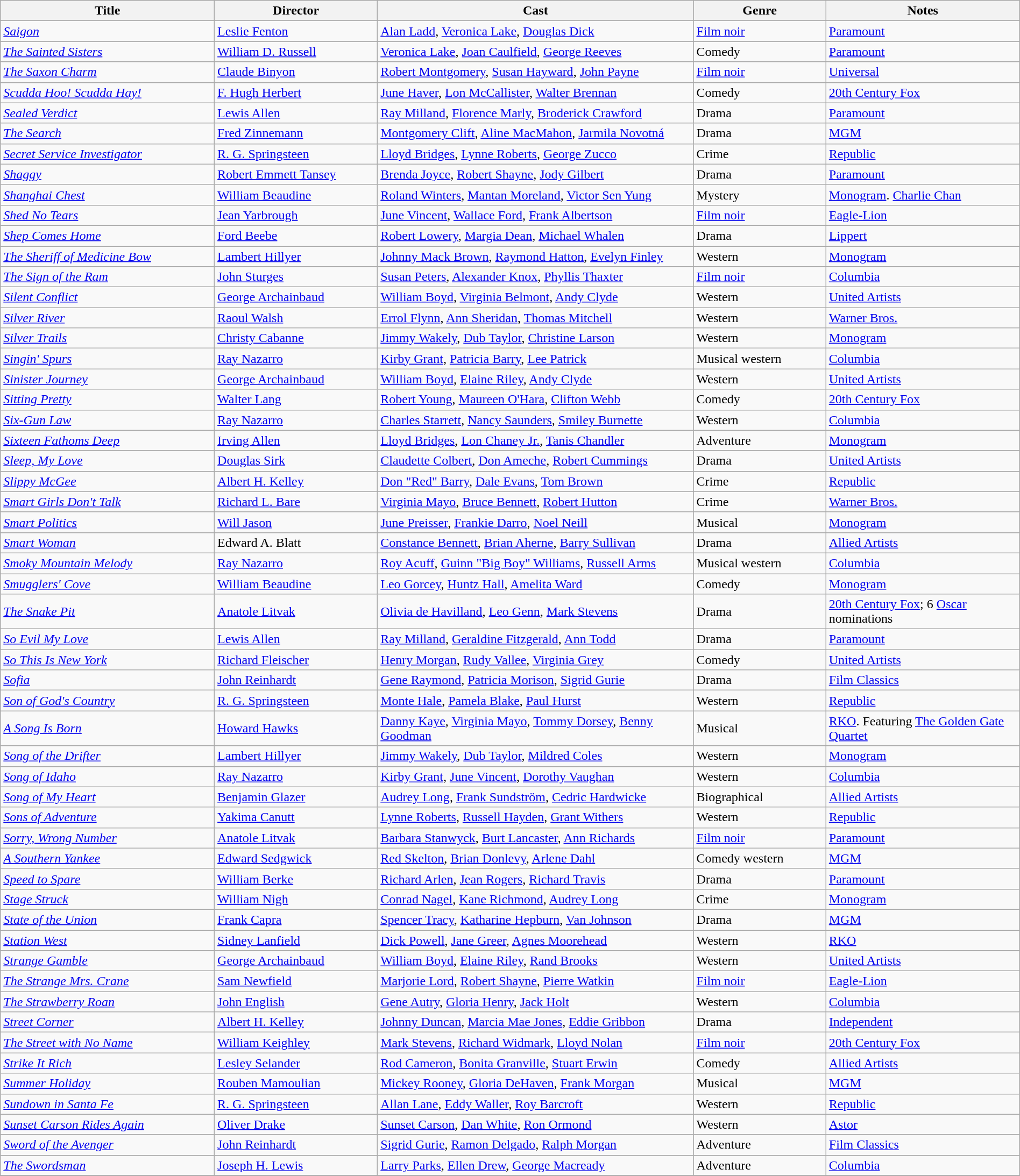<table class="wikitable" style="width:100%;">
<tr>
<th style="width:21%;">Title</th>
<th style="width:16%;">Director</th>
<th style="width:31%;">Cast</th>
<th style="width:13%;">Genre</th>
<th style="width:19%;">Notes</th>
</tr>
<tr>
<td><em><a href='#'>Saigon</a></em></td>
<td><a href='#'>Leslie Fenton</a></td>
<td><a href='#'>Alan Ladd</a>, <a href='#'>Veronica Lake</a>, <a href='#'>Douglas Dick</a></td>
<td><a href='#'>Film noir</a></td>
<td><a href='#'>Paramount</a></td>
</tr>
<tr>
<td><em><a href='#'>The Sainted Sisters</a></em></td>
<td><a href='#'>William D. Russell</a></td>
<td><a href='#'>Veronica Lake</a>, <a href='#'>Joan Caulfield</a>, <a href='#'>George Reeves</a></td>
<td>Comedy</td>
<td><a href='#'>Paramount</a></td>
</tr>
<tr>
<td><em><a href='#'>The Saxon Charm</a></em></td>
<td><a href='#'>Claude Binyon</a></td>
<td><a href='#'>Robert Montgomery</a>, <a href='#'>Susan Hayward</a>, <a href='#'>John Payne</a></td>
<td><a href='#'>Film noir</a></td>
<td><a href='#'>Universal</a></td>
</tr>
<tr>
<td><em><a href='#'>Scudda Hoo! Scudda Hay!</a></em></td>
<td><a href='#'>F. Hugh Herbert</a></td>
<td><a href='#'>June Haver</a>, <a href='#'>Lon McCallister</a>, <a href='#'>Walter Brennan</a></td>
<td>Comedy</td>
<td><a href='#'>20th Century Fox</a></td>
</tr>
<tr>
<td><em><a href='#'>Sealed Verdict</a></em></td>
<td><a href='#'>Lewis Allen</a></td>
<td><a href='#'>Ray Milland</a>, <a href='#'>Florence Marly</a>, <a href='#'>Broderick Crawford</a></td>
<td>Drama</td>
<td><a href='#'>Paramount</a></td>
</tr>
<tr>
<td><em><a href='#'>The Search</a></em></td>
<td><a href='#'>Fred Zinnemann</a></td>
<td><a href='#'>Montgomery Clift</a>, <a href='#'>Aline MacMahon</a>, <a href='#'>Jarmila Novotná</a></td>
<td>Drama</td>
<td><a href='#'>MGM</a></td>
</tr>
<tr>
<td><em><a href='#'>Secret Service Investigator</a></em></td>
<td><a href='#'>R. G. Springsteen</a></td>
<td><a href='#'>Lloyd Bridges</a>, <a href='#'>Lynne Roberts</a>, <a href='#'>George Zucco</a></td>
<td>Crime</td>
<td><a href='#'>Republic</a></td>
</tr>
<tr>
<td><em><a href='#'>Shaggy</a></em></td>
<td><a href='#'>Robert Emmett Tansey</a></td>
<td><a href='#'>Brenda Joyce</a>, <a href='#'>Robert Shayne</a>, <a href='#'>Jody Gilbert</a></td>
<td>Drama</td>
<td><a href='#'>Paramount</a></td>
</tr>
<tr>
<td><em><a href='#'>Shanghai Chest</a></em></td>
<td><a href='#'>William Beaudine</a></td>
<td><a href='#'>Roland Winters</a>, <a href='#'>Mantan Moreland</a>, <a href='#'>Victor Sen Yung</a></td>
<td>Mystery</td>
<td><a href='#'>Monogram</a>. <a href='#'>Charlie Chan</a></td>
</tr>
<tr>
<td><em><a href='#'>Shed No Tears</a></em></td>
<td><a href='#'>Jean Yarbrough</a></td>
<td><a href='#'>June Vincent</a>, <a href='#'>Wallace Ford</a>, <a href='#'>Frank Albertson</a></td>
<td><a href='#'>Film noir</a></td>
<td><a href='#'>Eagle-Lion</a></td>
</tr>
<tr>
<td><em><a href='#'>Shep Comes Home</a></em></td>
<td><a href='#'>Ford Beebe</a></td>
<td><a href='#'>Robert Lowery</a>, <a href='#'>Margia Dean</a>, <a href='#'>Michael Whalen</a></td>
<td>Drama</td>
<td><a href='#'>Lippert</a></td>
</tr>
<tr>
<td><em><a href='#'>The Sheriff of Medicine Bow</a></em></td>
<td><a href='#'>Lambert Hillyer</a></td>
<td><a href='#'>Johnny Mack Brown</a>, <a href='#'>Raymond Hatton</a>, <a href='#'>Evelyn Finley</a></td>
<td>Western</td>
<td><a href='#'>Monogram</a></td>
</tr>
<tr>
<td><em><a href='#'>The Sign of the Ram</a></em></td>
<td><a href='#'>John Sturges</a></td>
<td><a href='#'>Susan Peters</a>, <a href='#'>Alexander Knox</a>, <a href='#'>Phyllis Thaxter</a></td>
<td><a href='#'>Film noir</a></td>
<td><a href='#'>Columbia</a></td>
</tr>
<tr>
<td><em><a href='#'>Silent Conflict</a></em></td>
<td><a href='#'>George Archainbaud</a></td>
<td><a href='#'>William Boyd</a>, <a href='#'>Virginia Belmont</a>, <a href='#'>Andy Clyde</a></td>
<td>Western</td>
<td><a href='#'>United Artists</a></td>
</tr>
<tr>
<td><em><a href='#'>Silver River</a></em></td>
<td><a href='#'>Raoul Walsh</a></td>
<td><a href='#'>Errol Flynn</a>, <a href='#'>Ann Sheridan</a>, <a href='#'>Thomas Mitchell</a></td>
<td>Western</td>
<td><a href='#'>Warner Bros.</a></td>
</tr>
<tr>
<td><em><a href='#'>Silver Trails</a></em></td>
<td><a href='#'>Christy Cabanne</a></td>
<td><a href='#'>Jimmy Wakely</a>, <a href='#'>Dub Taylor</a>, <a href='#'>Christine Larson</a></td>
<td>Western</td>
<td><a href='#'>Monogram</a></td>
</tr>
<tr>
<td><em><a href='#'>Singin' Spurs</a></em></td>
<td><a href='#'>Ray Nazarro</a></td>
<td><a href='#'>Kirby Grant</a>, <a href='#'>Patricia Barry</a>, <a href='#'>Lee Patrick</a></td>
<td>Musical western</td>
<td><a href='#'>Columbia</a></td>
</tr>
<tr>
<td><em><a href='#'>Sinister Journey</a></em></td>
<td><a href='#'>George Archainbaud</a></td>
<td><a href='#'>William Boyd</a>, <a href='#'>Elaine Riley</a>, <a href='#'>Andy Clyde</a></td>
<td>Western</td>
<td><a href='#'>United Artists</a></td>
</tr>
<tr>
<td><em><a href='#'>Sitting Pretty</a></em></td>
<td><a href='#'>Walter Lang</a></td>
<td><a href='#'>Robert Young</a>, <a href='#'>Maureen O'Hara</a>, <a href='#'>Clifton Webb</a></td>
<td>Comedy</td>
<td><a href='#'>20th Century Fox</a></td>
</tr>
<tr>
<td><em><a href='#'>Six-Gun Law</a></em></td>
<td><a href='#'>Ray Nazarro</a></td>
<td><a href='#'>Charles Starrett</a>, <a href='#'>Nancy Saunders</a>, <a href='#'>Smiley Burnette</a></td>
<td>Western</td>
<td><a href='#'>Columbia</a></td>
</tr>
<tr>
<td><em><a href='#'>Sixteen Fathoms Deep</a></em></td>
<td><a href='#'>Irving Allen</a></td>
<td><a href='#'>Lloyd Bridges</a>, <a href='#'>Lon Chaney Jr.</a>, <a href='#'>Tanis Chandler</a></td>
<td>Adventure</td>
<td><a href='#'>Monogram</a></td>
</tr>
<tr>
<td><em><a href='#'>Sleep, My Love</a></em></td>
<td><a href='#'>Douglas Sirk</a></td>
<td><a href='#'>Claudette Colbert</a>, <a href='#'>Don Ameche</a>, <a href='#'>Robert Cummings</a></td>
<td>Drama</td>
<td><a href='#'>United Artists</a></td>
</tr>
<tr>
<td><em><a href='#'>Slippy McGee</a></em></td>
<td><a href='#'>Albert H. Kelley</a></td>
<td><a href='#'>Don "Red" Barry</a>, <a href='#'>Dale Evans</a>, <a href='#'>Tom Brown</a></td>
<td>Crime</td>
<td><a href='#'>Republic</a></td>
</tr>
<tr>
<td><em><a href='#'>Smart Girls Don't Talk</a></em></td>
<td><a href='#'>Richard L. Bare</a></td>
<td><a href='#'>Virginia Mayo</a>, <a href='#'>Bruce Bennett</a>, <a href='#'>Robert Hutton</a></td>
<td>Crime</td>
<td><a href='#'>Warner Bros.</a></td>
</tr>
<tr>
<td><em><a href='#'>Smart Politics</a></em></td>
<td><a href='#'>Will Jason</a></td>
<td><a href='#'>June Preisser</a>, <a href='#'>Frankie Darro</a>, <a href='#'>Noel Neill</a></td>
<td>Musical</td>
<td><a href='#'>Monogram</a></td>
</tr>
<tr>
<td><em><a href='#'>Smart Woman</a></em></td>
<td>Edward A. Blatt</td>
<td><a href='#'>Constance Bennett</a>, <a href='#'>Brian Aherne</a>, <a href='#'>Barry Sullivan</a></td>
<td>Drama</td>
<td><a href='#'>Allied Artists</a></td>
</tr>
<tr>
<td><em><a href='#'>Smoky Mountain Melody</a></em></td>
<td><a href='#'>Ray Nazarro</a></td>
<td><a href='#'>Roy Acuff</a>, <a href='#'>Guinn "Big Boy" Williams</a>, <a href='#'>Russell Arms</a></td>
<td>Musical western</td>
<td><a href='#'>Columbia</a></td>
</tr>
<tr>
<td><em><a href='#'>Smugglers' Cove</a></em></td>
<td><a href='#'>William Beaudine</a></td>
<td><a href='#'>Leo Gorcey</a>, <a href='#'>Huntz Hall</a>, <a href='#'>Amelita Ward</a></td>
<td>Comedy</td>
<td><a href='#'>Monogram</a></td>
</tr>
<tr>
<td><em><a href='#'>The Snake Pit</a></em></td>
<td><a href='#'>Anatole Litvak</a></td>
<td><a href='#'>Olivia de Havilland</a>, <a href='#'>Leo Genn</a>, <a href='#'>Mark Stevens</a></td>
<td>Drama</td>
<td><a href='#'>20th Century Fox</a>; 6 <a href='#'>Oscar</a> nominations</td>
</tr>
<tr>
<td><em><a href='#'>So Evil My Love</a></em></td>
<td><a href='#'>Lewis Allen</a></td>
<td><a href='#'>Ray Milland</a>, <a href='#'>Geraldine Fitzgerald</a>, <a href='#'>Ann Todd</a></td>
<td>Drama</td>
<td><a href='#'>Paramount</a></td>
</tr>
<tr>
<td><em><a href='#'>So This Is New York</a></em></td>
<td><a href='#'>Richard Fleischer</a></td>
<td><a href='#'>Henry Morgan</a>, <a href='#'>Rudy Vallee</a>, <a href='#'>Virginia Grey</a></td>
<td>Comedy</td>
<td><a href='#'>United Artists</a></td>
</tr>
<tr>
<td><em><a href='#'>Sofia</a></em></td>
<td><a href='#'>John Reinhardt</a></td>
<td><a href='#'>Gene Raymond</a>, <a href='#'>Patricia Morison</a>, <a href='#'>Sigrid Gurie</a></td>
<td>Drama</td>
<td><a href='#'>Film Classics</a></td>
</tr>
<tr>
<td><em><a href='#'>Son of God's Country</a></em></td>
<td><a href='#'>R. G. Springsteen</a></td>
<td><a href='#'>Monte Hale</a>, <a href='#'>Pamela Blake</a>, <a href='#'>Paul Hurst</a></td>
<td>Western</td>
<td><a href='#'>Republic</a></td>
</tr>
<tr>
<td><em><a href='#'>A Song Is Born</a></em></td>
<td><a href='#'>Howard Hawks</a></td>
<td><a href='#'>Danny Kaye</a>, <a href='#'>Virginia Mayo</a>, <a href='#'>Tommy Dorsey</a>, <a href='#'>Benny Goodman</a></td>
<td>Musical</td>
<td><a href='#'>RKO</a>. Featuring <a href='#'>The Golden Gate Quartet</a></td>
</tr>
<tr>
<td><em><a href='#'>Song of the Drifter</a></em></td>
<td><a href='#'>Lambert Hillyer</a></td>
<td><a href='#'>Jimmy Wakely</a>, <a href='#'>Dub Taylor</a>, <a href='#'>Mildred Coles</a></td>
<td>Western</td>
<td><a href='#'>Monogram</a></td>
</tr>
<tr>
<td><em><a href='#'>Song of Idaho</a></em></td>
<td><a href='#'>Ray Nazarro</a></td>
<td><a href='#'>Kirby Grant</a>, <a href='#'>June Vincent</a>, <a href='#'>Dorothy Vaughan</a></td>
<td>Western</td>
<td><a href='#'>Columbia</a></td>
</tr>
<tr>
<td><em><a href='#'>Song of My Heart</a></em></td>
<td><a href='#'>Benjamin Glazer</a></td>
<td><a href='#'>Audrey Long</a>, <a href='#'>Frank Sundström</a>, <a href='#'>Cedric Hardwicke</a></td>
<td>Biographical</td>
<td><a href='#'>Allied Artists</a></td>
</tr>
<tr>
<td><em><a href='#'>Sons of Adventure</a></em></td>
<td><a href='#'>Yakima Canutt</a></td>
<td><a href='#'>Lynne Roberts</a>, <a href='#'>Russell Hayden</a>, <a href='#'>Grant Withers</a></td>
<td>Western</td>
<td><a href='#'>Republic</a></td>
</tr>
<tr>
<td><em><a href='#'>Sorry, Wrong Number</a></em></td>
<td><a href='#'>Anatole Litvak</a></td>
<td><a href='#'>Barbara Stanwyck</a>, <a href='#'>Burt Lancaster</a>, <a href='#'>Ann Richards</a></td>
<td><a href='#'>Film noir</a></td>
<td><a href='#'>Paramount</a></td>
</tr>
<tr>
<td><em><a href='#'>A Southern Yankee</a></em></td>
<td><a href='#'>Edward Sedgwick</a></td>
<td><a href='#'>Red Skelton</a>, <a href='#'>Brian Donlevy</a>, <a href='#'>Arlene Dahl</a></td>
<td>Comedy western</td>
<td><a href='#'>MGM</a></td>
</tr>
<tr>
<td><em><a href='#'>Speed to Spare</a></em></td>
<td><a href='#'>William Berke</a></td>
<td><a href='#'>Richard Arlen</a>, <a href='#'>Jean Rogers</a>, <a href='#'>Richard Travis</a></td>
<td>Drama</td>
<td><a href='#'>Paramount</a></td>
</tr>
<tr>
<td><em><a href='#'>Stage Struck</a></em></td>
<td><a href='#'>William Nigh</a></td>
<td><a href='#'>Conrad Nagel</a>, <a href='#'>Kane Richmond</a>, <a href='#'>Audrey Long</a></td>
<td>Crime</td>
<td><a href='#'>Monogram</a></td>
</tr>
<tr>
<td><em><a href='#'>State of the Union</a> </em></td>
<td><a href='#'>Frank Capra</a></td>
<td><a href='#'>Spencer Tracy</a>, <a href='#'>Katharine Hepburn</a>, <a href='#'>Van Johnson</a></td>
<td>Drama</td>
<td><a href='#'>MGM</a></td>
</tr>
<tr>
<td><em><a href='#'>Station West</a></em></td>
<td><a href='#'>Sidney Lanfield</a></td>
<td><a href='#'>Dick Powell</a>, <a href='#'>Jane Greer</a>, <a href='#'>Agnes Moorehead</a></td>
<td>Western</td>
<td><a href='#'>RKO</a></td>
</tr>
<tr>
<td><em><a href='#'>Strange Gamble</a></em></td>
<td><a href='#'>George Archainbaud</a></td>
<td><a href='#'>William Boyd</a>, <a href='#'>Elaine Riley</a>, <a href='#'>Rand Brooks</a></td>
<td>Western</td>
<td><a href='#'>United Artists</a></td>
</tr>
<tr>
<td><em><a href='#'>The Strange Mrs. Crane</a></em></td>
<td><a href='#'>Sam Newfield</a></td>
<td><a href='#'>Marjorie Lord</a>, <a href='#'>Robert Shayne</a>, <a href='#'>Pierre Watkin</a></td>
<td><a href='#'>Film noir</a></td>
<td><a href='#'>Eagle-Lion</a></td>
</tr>
<tr>
<td><em><a href='#'>The Strawberry Roan</a></em></td>
<td><a href='#'>John English</a></td>
<td><a href='#'>Gene Autry</a>, <a href='#'>Gloria Henry</a>, <a href='#'>Jack Holt</a></td>
<td>Western</td>
<td><a href='#'>Columbia</a></td>
</tr>
<tr>
<td><em><a href='#'>Street Corner</a> </em></td>
<td><a href='#'>Albert H. Kelley</a></td>
<td><a href='#'>Johnny Duncan</a>, <a href='#'>Marcia Mae Jones</a>, <a href='#'>Eddie Gribbon</a></td>
<td>Drama</td>
<td><a href='#'>Independent</a></td>
</tr>
<tr>
<td><em><a href='#'>The Street with No Name</a></em></td>
<td><a href='#'>William Keighley</a></td>
<td><a href='#'>Mark Stevens</a>, <a href='#'>Richard Widmark</a>, <a href='#'>Lloyd Nolan</a></td>
<td><a href='#'>Film noir</a></td>
<td><a href='#'>20th Century Fox</a></td>
</tr>
<tr>
<td><em><a href='#'>Strike It Rich</a></em></td>
<td><a href='#'>Lesley Selander</a></td>
<td><a href='#'>Rod Cameron</a>, <a href='#'>Bonita Granville</a>, <a href='#'>Stuart Erwin</a></td>
<td>Comedy</td>
<td><a href='#'>Allied Artists</a></td>
</tr>
<tr>
<td><em><a href='#'>Summer Holiday</a></em></td>
<td><a href='#'>Rouben Mamoulian</a></td>
<td><a href='#'>Mickey Rooney</a>, <a href='#'>Gloria DeHaven</a>, <a href='#'>Frank Morgan</a></td>
<td>Musical</td>
<td><a href='#'>MGM</a></td>
</tr>
<tr>
<td><em><a href='#'>Sundown in Santa Fe</a></em></td>
<td><a href='#'>R. G. Springsteen</a></td>
<td><a href='#'>Allan Lane</a>, <a href='#'>Eddy Waller</a>, <a href='#'>Roy Barcroft</a></td>
<td>Western</td>
<td><a href='#'>Republic</a></td>
</tr>
<tr>
<td><em><a href='#'>Sunset Carson Rides Again</a></em></td>
<td><a href='#'>Oliver Drake</a></td>
<td><a href='#'>Sunset Carson</a>, <a href='#'>Dan White</a>, <a href='#'>Ron Ormond</a></td>
<td>Western</td>
<td><a href='#'>Astor</a></td>
</tr>
<tr>
<td><em><a href='#'>Sword of the Avenger</a></em></td>
<td><a href='#'>John Reinhardt</a></td>
<td><a href='#'>Sigrid Gurie</a>, <a href='#'>Ramon Delgado</a>, <a href='#'>Ralph Morgan</a></td>
<td>Adventure</td>
<td><a href='#'>Film Classics</a></td>
</tr>
<tr>
<td><em><a href='#'>The Swordsman</a></em></td>
<td><a href='#'>Joseph H. Lewis</a></td>
<td><a href='#'>Larry Parks</a>, <a href='#'>Ellen Drew</a>, <a href='#'>George Macready</a></td>
<td>Adventure</td>
<td><a href='#'>Columbia</a></td>
</tr>
<tr>
</tr>
</table>
